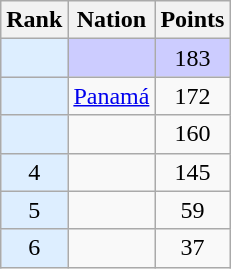<table class="wikitable sortable" style="text-align:center">
<tr>
<th>Rank</th>
<th>Nation</th>
<th>Points</th>
</tr>
<tr style="background-color:#ccccff">
<td bgcolor = DDEEFF></td>
<td align=left></td>
<td>183</td>
</tr>
<tr>
<td bgcolor = DDEEFF></td>
<td align=left> <a href='#'>Panamá</a></td>
<td>172</td>
</tr>
<tr>
<td bgcolor = DDEEFF></td>
<td align=left></td>
<td>160</td>
</tr>
<tr>
<td bgcolor = DDEEFF>4</td>
<td align=left></td>
<td>145</td>
</tr>
<tr>
<td bgcolor = DDEEFF>5</td>
<td align=left></td>
<td>59</td>
</tr>
<tr>
<td bgcolor = DDEEFF>6</td>
<td align=left></td>
<td>37</td>
</tr>
</table>
